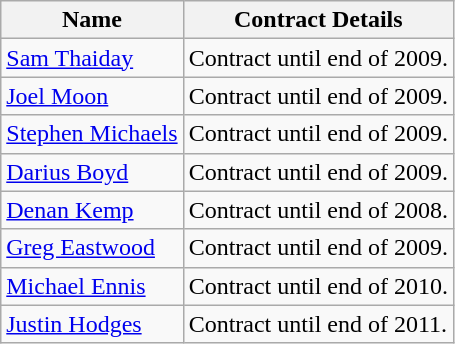<table class=wikitable>
<tr>
<th>Name</th>
<th>Contract Details</th>
</tr>
<tr>
<td><a href='#'>Sam Thaiday</a></td>
<td>Contract until end of 2009.</td>
</tr>
<tr>
<td><a href='#'>Joel Moon</a></td>
<td>Contract until end of 2009.</td>
</tr>
<tr>
<td><a href='#'>Stephen Michaels</a></td>
<td>Contract until end of 2009.</td>
</tr>
<tr>
<td><a href='#'>Darius Boyd</a></td>
<td>Contract until end of 2009.</td>
</tr>
<tr>
<td><a href='#'>Denan Kemp</a></td>
<td>Contract until end of 2008.</td>
</tr>
<tr>
<td><a href='#'>Greg Eastwood</a></td>
<td>Contract until end of 2009.</td>
</tr>
<tr>
<td><a href='#'>Michael Ennis</a></td>
<td>Contract until end of 2010.</td>
</tr>
<tr>
<td><a href='#'>Justin Hodges</a></td>
<td>Contract until end of 2011.</td>
</tr>
</table>
